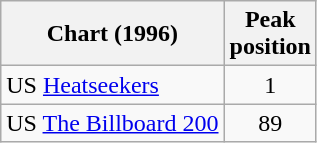<table class="wikitable">
<tr>
<th>Chart (1996)</th>
<th>Peak<br>position</th>
</tr>
<tr>
<td>US <a href='#'>Heatseekers</a></td>
<td align="center">1</td>
</tr>
<tr>
<td>US <a href='#'>The Billboard 200</a></td>
<td align="center">89</td>
</tr>
</table>
